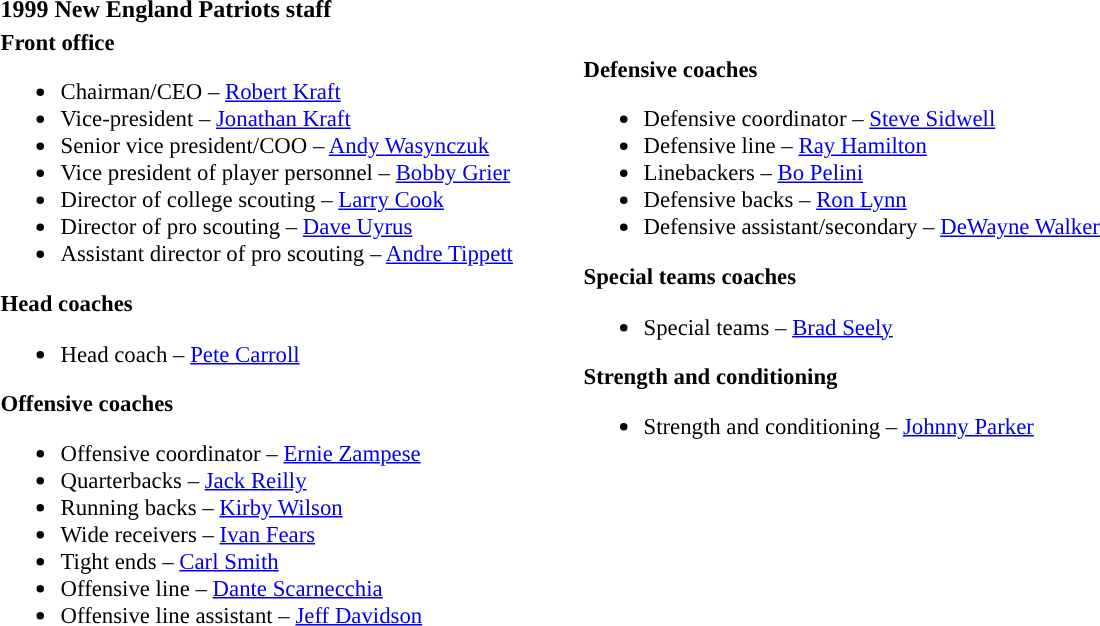<table class="toccolours" style="text-align: left;">
<tr>
<th colspan="7"><strong>1999 New England Patriots staff</strong></th>
</tr>
<tr>
<td style="font-size: 95%;" valign="top"><strong>Front office</strong><br><ul><li>Chairman/CEO – <a href='#'>Robert Kraft</a></li><li>Vice-president – <a href='#'>Jonathan Kraft</a></li><li>Senior vice president/COO – <a href='#'>Andy Wasynczuk</a></li><li>Vice president of player personnel – <a href='#'>Bobby Grier</a></li><li>Director of college scouting – <a href='#'>Larry Cook</a></li><li>Director of pro scouting – <a href='#'>Dave Uyrus</a></li><li>Assistant director of pro scouting – <a href='#'>Andre Tippett</a></li></ul><strong>Head coaches</strong><ul><li>Head coach – <a href='#'>Pete Carroll</a></li></ul><strong>Offensive coaches</strong><ul><li>Offensive coordinator – <a href='#'>Ernie Zampese</a></li><li>Quarterbacks – <a href='#'>Jack Reilly</a></li><li>Running backs – <a href='#'>Kirby Wilson</a></li><li>Wide receivers – <a href='#'>Ivan Fears</a></li><li>Tight ends – <a href='#'>Carl Smith</a></li><li>Offensive line – <a href='#'>Dante Scarnecchia</a></li><li>Offensive line assistant – <a href='#'>Jeff Davidson</a></li></ul></td>
<td width="35"> </td>
<td valign="top"></td>
<td style="font-size: 95%;" valign="top"><br><strong>Defensive coaches</strong><ul><li>Defensive coordinator – <a href='#'>Steve Sidwell</a></li><li>Defensive line – <a href='#'>Ray Hamilton</a></li><li>Linebackers – <a href='#'>Bo Pelini</a></li><li>Defensive backs – <a href='#'>Ron Lynn</a></li><li>Defensive assistant/secondary – <a href='#'>DeWayne Walker</a></li></ul><strong>Special teams coaches</strong><ul><li>Special teams – <a href='#'>Brad Seely</a></li></ul><strong>Strength and conditioning</strong><ul><li>Strength and conditioning – <a href='#'>Johnny Parker</a></li></ul></td>
</tr>
</table>
